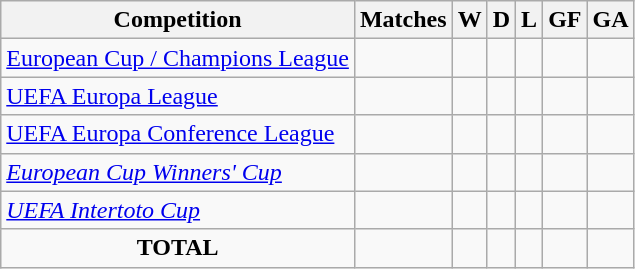<table class="wikitable" style="text-align:center;">
<tr>
<th>Competition</th>
<th>Matches</th>
<th>W</th>
<th>D</th>
<th>L</th>
<th>GF</th>
<th>GA</th>
</tr>
<tr>
<td style="text-align:left;"><a href='#'>European Cup / Champions League</a></td>
<td></td>
<td></td>
<td></td>
<td></td>
<td></td>
<td></td>
</tr>
<tr>
<td style="text-align:left;"><a href='#'>UEFA Europa League</a></td>
<td></td>
<td></td>
<td></td>
<td></td>
<td></td>
<td></td>
</tr>
<tr>
<td style="text-align:left;"><a href='#'>UEFA Europa Conference League</a></td>
<td></td>
<td></td>
<td></td>
<td></td>
<td></td>
<td></td>
</tr>
<tr>
<td style="text-align:left;"><em><a href='#'>European Cup Winners' Cup</a></em></td>
<td></td>
<td></td>
<td></td>
<td></td>
<td></td>
<td></td>
</tr>
<tr>
<td style="text-align:left;"><em><a href='#'>UEFA Intertoto Cup</a></em></td>
<td></td>
<td></td>
<td></td>
<td></td>
<td></td>
<td></td>
</tr>
<tr>
<td><strong>TOTAL</strong></td>
<td></td>
<td></td>
<td></td>
<td></td>
<td></td>
<td></td>
</tr>
</table>
